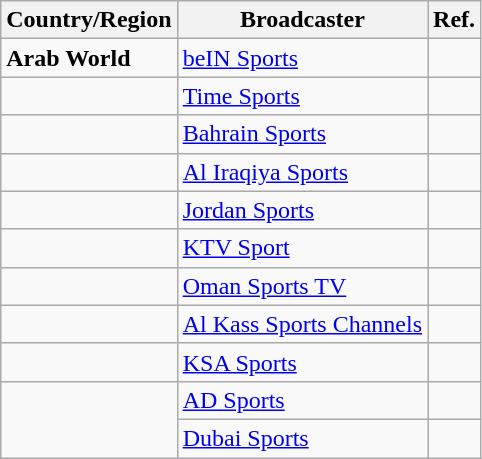<table class="wikitable sortable">
<tr>
<th>Country/Region</th>
<th>Broadcaster</th>
<th>Ref.</th>
</tr>
<tr>
<td><strong> Arab World</strong></td>
<td><a href='#'>beIN Sports</a></td>
<td></td>
</tr>
<tr>
<td><strong></strong></td>
<td><a href='#'>Time Sports</a></td>
<td></td>
</tr>
<tr>
<td><strong></strong></td>
<td><a href='#'>Bahrain Sports</a></td>
<td></td>
</tr>
<tr>
<td><strong></strong></td>
<td><a href='#'>Al Iraqiya Sports</a></td>
<td></td>
</tr>
<tr>
<td><strong></strong></td>
<td><a href='#'>Jordan Sports</a></td>
<td></td>
</tr>
<tr>
<td><strong></strong></td>
<td><a href='#'>KTV Sport</a></td>
<td></td>
</tr>
<tr>
<td><strong></strong></td>
<td><a href='#'>Oman Sports TV</a></td>
<td></td>
</tr>
<tr>
<td><strong></strong></td>
<td><a href='#'>Al Kass Sports Channels</a></td>
<td></td>
</tr>
<tr>
<td><strong></strong></td>
<td><a href='#'>KSA Sports</a></td>
<td></td>
</tr>
<tr>
<td rowspan=2><strong></strong></td>
<td><a href='#'>AD Sports</a></td>
<td></td>
</tr>
<tr>
<td><a href='#'>Dubai Sports</a></td>
<td></td>
</tr>
</table>
